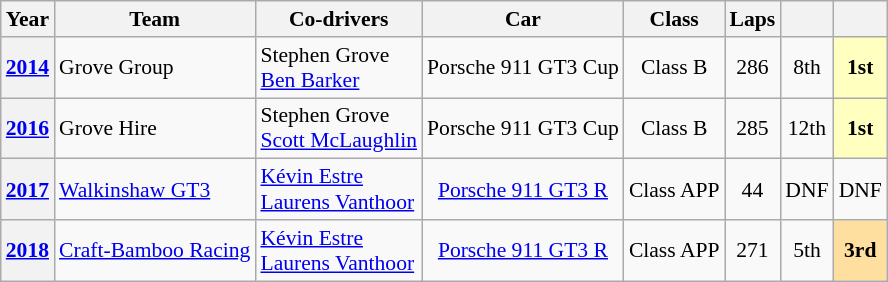<table class="wikitable" style="text-align:center; font-size:90%">
<tr>
<th>Year</th>
<th>Team</th>
<th>Co-drivers</th>
<th>Car</th>
<th>Class</th>
<th>Laps</th>
<th></th>
<th></th>
</tr>
<tr>
<th><a href='#'>2014</a></th>
<td align="left" nowrap> Grove Group</td>
<td align="left" nowrap> Stephen Grove<br> <a href='#'>Ben Barker</a></td>
<td nowrap>Porsche 911 GT3 Cup</td>
<td nowrap>Class B</td>
<td>286</td>
<td>8th</td>
<td style="background:#FFFFBF;"><strong>1st</strong></td>
</tr>
<tr>
<th><a href='#'>2016</a></th>
<td align="left" nowrap> Grove Hire</td>
<td align="left" nowrap> Stephen Grove<br> <a href='#'>Scott McLaughlin</a></td>
<td nowrap>Porsche 911 GT3 Cup</td>
<td>Class B</td>
<td>285</td>
<td>12th</td>
<td style="background:#FFFFBF;"><strong>1st</strong></td>
</tr>
<tr>
<th><a href='#'>2017</a></th>
<td align="left" nowrap> <a href='#'>Walkinshaw GT3</a></td>
<td align="left" nowrap> <a href='#'>Kévin Estre</a><br> <a href='#'>Laurens Vanthoor</a></td>
<td nowrap><a href='#'>Porsche 911 GT3 R</a></td>
<td>Class APP</td>
<td>44</td>
<td>DNF</td>
<td>DNF</td>
</tr>
<tr>
<th><a href='#'>2018</a></th>
<td align="left" nowrap> <a href='#'>Craft-Bamboo Racing</a></td>
<td align="left" nowrap> <a href='#'>Kévin Estre</a><br> <a href='#'>Laurens Vanthoor</a></td>
<td nowrap><a href='#'>Porsche 911 GT3 R</a></td>
<td>Class APP</td>
<td>271</td>
<td>5th</td>
<td style="background:#FFDF9F;"><strong>3rd</strong></td>
</tr>
</table>
